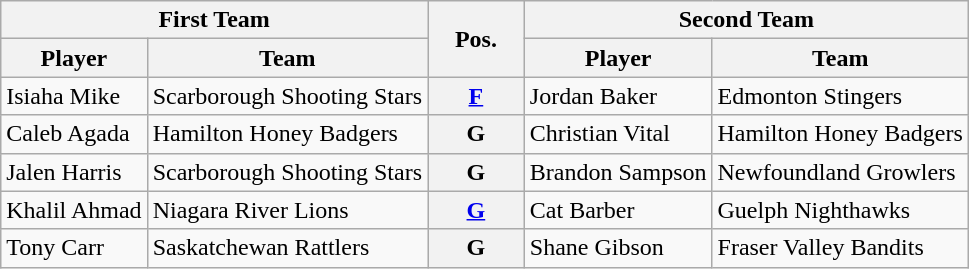<table class="wikitable">
<tr>
<th colspan="2">First Team</th>
<th style="width:10%;" rowspan="2">Pos.</th>
<th colspan="2">Second Team</th>
</tr>
<tr>
<th>Player</th>
<th>Team</th>
<th>Player</th>
<th>Team</th>
</tr>
<tr>
<td>Isiaha Mike</td>
<td>Scarborough Shooting Stars</td>
<th style="text-align:center;"><a href='#'>F</a></th>
<td>Jordan Baker</td>
<td>Edmonton Stingers</td>
</tr>
<tr>
<td>Caleb Agada</td>
<td>Hamilton Honey Badgers</td>
<th style="text-align:center;">G</th>
<td>Christian Vital</td>
<td>Hamilton Honey Badgers</td>
</tr>
<tr>
<td>Jalen Harris</td>
<td>Scarborough Shooting Stars</td>
<th style="text-align:center;">G</th>
<td>Brandon Sampson</td>
<td>Newfoundland Growlers</td>
</tr>
<tr>
<td>Khalil Ahmad</td>
<td>Niagara River Lions</td>
<th style="text-align:center;"><a href='#'>G</a></th>
<td>Cat Barber</td>
<td>Guelph Nighthawks</td>
</tr>
<tr>
<td>Tony Carr</td>
<td>Saskatchewan Rattlers</td>
<th style="text-align:center;">G</th>
<td>Shane Gibson</td>
<td>Fraser Valley Bandits</td>
</tr>
</table>
